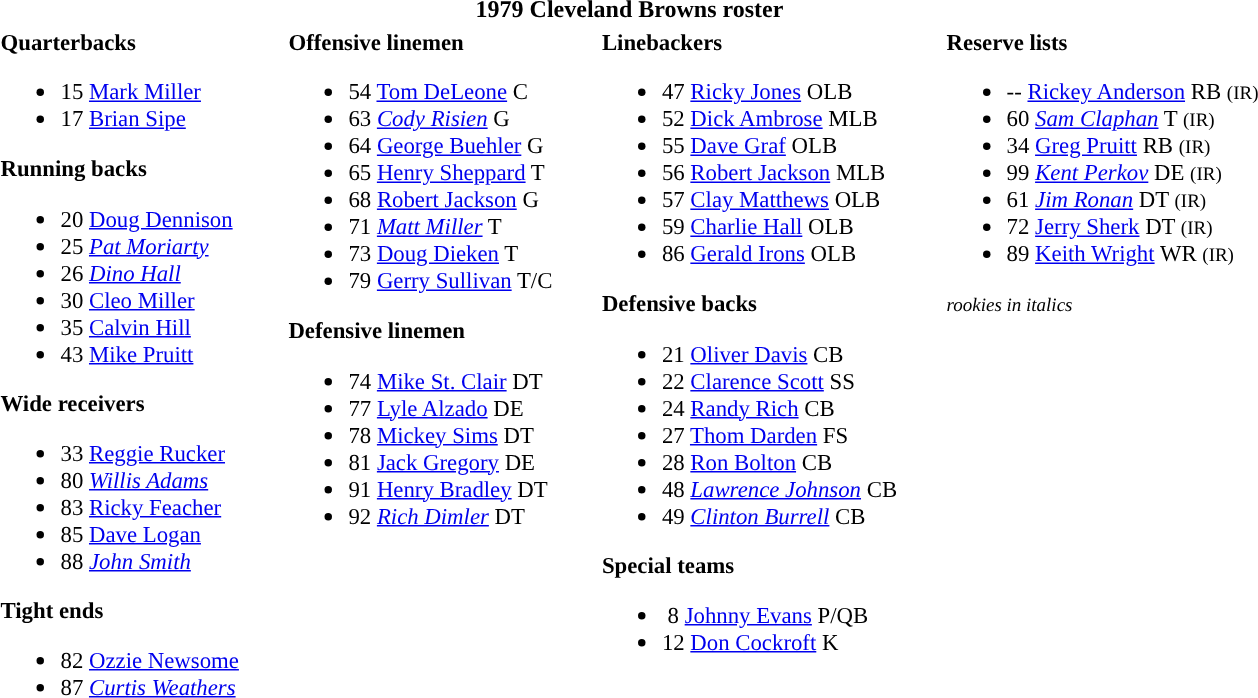<table class="toccolours" style="text-align: left;">
<tr>
<th colspan="7" style="text-align:center;">1979 Cleveland Browns roster</th>
</tr>
<tr>
<td style="font-size: 95%;" valign="top"><strong>Quarterbacks</strong><br><ul><li><span>15</span> <a href='#'>Mark Miller</a></li><li><span>17</span> <a href='#'>Brian Sipe</a></li></ul><strong>Running backs</strong><ul><li><span>20</span> <a href='#'>Doug Dennison</a></li><li><span>25</span> <em><a href='#'>Pat Moriarty</a></em></li><li><span>26</span> <em><a href='#'>Dino Hall</a></em></li><li><span>30</span> <a href='#'>Cleo Miller</a></li><li><span>35</span> <a href='#'>Calvin Hill</a></li><li><span>43</span> <a href='#'>Mike Pruitt</a></li></ul><strong>Wide receivers</strong><ul><li><span>33</span> <a href='#'>Reggie Rucker</a></li><li><span>80</span> <em><a href='#'>Willis Adams</a></em></li><li><span>83</span> <a href='#'>Ricky Feacher</a></li><li><span>85</span> <a href='#'>Dave Logan</a></li><li><span>88</span> <em><a href='#'>John Smith</a></em></li></ul><strong>Tight ends</strong><ul><li><span>82</span> <a href='#'>Ozzie Newsome</a></li><li><span>87</span> <em><a href='#'>Curtis Weathers</a></em></li></ul></td>
<td style="width: 25px;"></td>
<td style="font-size: 95%;" valign="top"><strong>Offensive linemen</strong><br><ul><li><span>54</span> <a href='#'>Tom DeLeone</a> C</li><li><span>63</span> <em><a href='#'>Cody Risien</a></em> G</li><li><span>64</span> <a href='#'>George Buehler</a> G</li><li><span>65</span> <a href='#'>Henry Sheppard</a> T</li><li><span>68</span> <a href='#'>Robert Jackson</a> G</li><li><span>71</span> <em><a href='#'>Matt Miller</a></em> T</li><li><span>73</span> <a href='#'>Doug Dieken</a> T</li><li><span>79</span> <a href='#'>Gerry Sullivan</a> T/C</li></ul><strong>Defensive linemen</strong><ul><li><span>74</span> <a href='#'>Mike St. Clair</a> DT</li><li><span>77</span> <a href='#'>Lyle Alzado</a> DE</li><li><span>78</span> <a href='#'>Mickey Sims</a> DT</li><li><span>81</span> <a href='#'>Jack Gregory</a> DE</li><li><span>91</span> <a href='#'>Henry Bradley</a> DT</li><li><span>92</span> <em><a href='#'>Rich Dimler</a></em> DT</li></ul></td>
<td style="width: 25px;"></td>
<td style="font-size: 95%;" valign="top"><strong>Linebackers</strong><br><ul><li><span>47</span> <a href='#'>Ricky Jones</a> OLB</li><li><span>52</span> <a href='#'>Dick Ambrose</a> MLB</li><li><span>55</span> <a href='#'>Dave Graf</a> OLB</li><li><span>56</span> <a href='#'>Robert Jackson</a> MLB</li><li><span>57</span> <a href='#'>Clay Matthews</a> OLB</li><li><span>59</span> <a href='#'>Charlie Hall</a> OLB</li><li><span>86</span> <a href='#'>Gerald Irons</a> OLB</li></ul><strong>Defensive backs</strong><ul><li><span>21</span> <a href='#'>Oliver Davis</a> CB</li><li><span>22</span> <a href='#'>Clarence Scott</a> SS</li><li><span>24</span> <a href='#'>Randy Rich</a> CB</li><li><span>27</span> <a href='#'>Thom Darden</a> FS</li><li><span>28</span> <a href='#'>Ron Bolton</a> CB</li><li><span>48</span> <em><a href='#'>Lawrence Johnson</a></em> CB</li><li><span>49</span> <em><a href='#'>Clinton Burrell</a></em> CB</li></ul><strong>Special teams</strong><ul><li><span> 8</span> <a href='#'>Johnny Evans</a> P/QB</li><li><span>12</span> <a href='#'>Don Cockroft</a> K</li></ul></td>
<td style="width: 25px;"></td>
<td style="font-size:95%; vertical-align:top;"><strong>Reserve lists</strong><br><ul><li><span>--</span> <a href='#'>Rickey Anderson</a> RB <small>(IR)</small> </li><li><span>60</span> <em><a href='#'>Sam Claphan</a></em> T <small>(IR)</small> </li><li><span>34</span> <a href='#'>Greg Pruitt</a> RB <small>(IR)</small> </li><li><span>99</span> <em><a href='#'>Kent Perkov</a></em> DE <small>(IR)</small> </li><li><span>61</span> <em><a href='#'>Jim Ronan</a></em> DT <small>(IR)</small> </li><li><span>72</span> <a href='#'>Jerry Sherk</a> DT <small>(IR)</small> </li><li><span>89</span> <a href='#'>Keith Wright</a> WR <small>(IR)</small> </li></ul><small><em>rookies in italics</em></small></td>
</tr>
</table>
